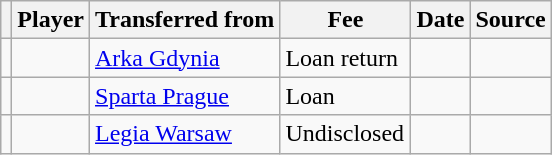<table class="wikitable plainrowheaders sortable">
<tr>
<th></th>
<th scope="col">Player</th>
<th>Transferred from</th>
<th style="width: 80px;">Fee</th>
<th scope="col">Date</th>
<th scope="col">Source</th>
</tr>
<tr>
<td align="center"></td>
<td> </td>
<td> <a href='#'>Arka Gdynia</a></td>
<td>Loan return</td>
<td></td>
<td></td>
</tr>
<tr>
<td align="center"></td>
<td> </td>
<td> <a href='#'>Sparta Prague</a></td>
<td>Loan</td>
<td></td>
<td></td>
</tr>
<tr>
<td align="center"></td>
<td> </td>
<td> <a href='#'>Legia Warsaw</a></td>
<td>Undisclosed</td>
<td></td>
<td></td>
</tr>
</table>
